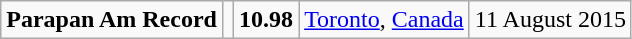<table class="wikitable">
<tr>
<td><strong>Parapan Am Record</strong></td>
<td></td>
<td><strong>10.98</strong></td>
<td><a href='#'>Toronto</a>, <a href='#'>Canada</a></td>
<td>11 August 2015</td>
</tr>
</table>
